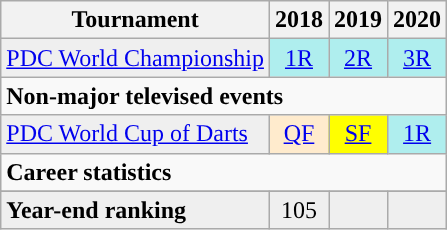<table class="wikitable">
<tr>
<th>Tournament</th>
<th>2018</th>
<th>2019</th>
<th>2020</th>
</tr>
<tr>
<td style="background:#efefef;"><a href='#'>PDC World Championship</a></td>
<td style="text-align:center; background:#afeeee;"><a href='#'>1R</a></td>
<td style="text-align:center; background:#afeeee;"><a href='#'>2R</a></td>
<td style="text-align:center; background:#afeeee;"><a href='#'>3R</a></td>
</tr>
<tr>
<td colspan="4" align="left"><strong>Non-major televised events</strong></td>
</tr>
<tr>
<td style="background:#efefef;"><a href='#'>PDC World Cup of Darts</a></td>
<td style="text-align:center; background:#ffebcd;"><a href='#'>QF</a></td>
<td style="text-align:center; background:yellow;"><a href='#'>SF</a></td>
<td style="text-align:center; background:#afeeee;"><a href='#'>1R</a></td>
</tr>
<tr>
<td colspan="4" align="left"><strong>Career statistics</strong></td>
</tr>
<tr>
</tr>
<tr bgcolor="efefef">
<td align="left"><strong>Year-end ranking</strong></td>
<td style="text-align:center;">105</td>
<td style="text-align:center;"></td>
<td style="text-align:center;"></td>
</tr>
</table>
